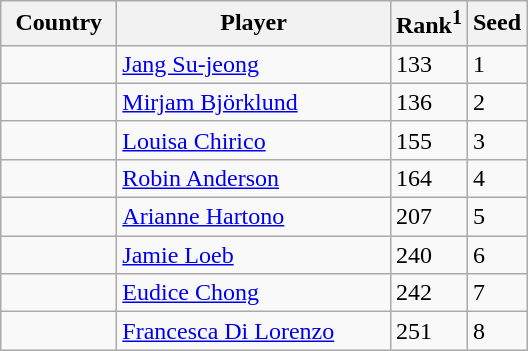<table class="sortable wikitable">
<tr>
<th width="70">Country</th>
<th width="175">Player</th>
<th>Rank<sup>1</sup></th>
<th>Seed</th>
</tr>
<tr>
<td></td>
<td><a href='#'>Jang Su-jeong</a></td>
<td>133</td>
<td>1</td>
</tr>
<tr>
<td></td>
<td><a href='#'>Mirjam Björklund</a></td>
<td>136</td>
<td>2</td>
</tr>
<tr>
<td></td>
<td><a href='#'>Louisa Chirico</a></td>
<td>155</td>
<td>3</td>
</tr>
<tr>
<td></td>
<td><a href='#'>Robin Anderson</a></td>
<td>164</td>
<td>4</td>
</tr>
<tr>
<td></td>
<td><a href='#'>Arianne Hartono</a></td>
<td>207</td>
<td>5</td>
</tr>
<tr>
<td></td>
<td><a href='#'>Jamie Loeb</a></td>
<td>240</td>
<td>6</td>
</tr>
<tr>
<td></td>
<td><a href='#'>Eudice Chong</a></td>
<td>242</td>
<td>7</td>
</tr>
<tr>
<td></td>
<td><a href='#'>Francesca Di Lorenzo</a></td>
<td>251</td>
<td>8</td>
</tr>
</table>
